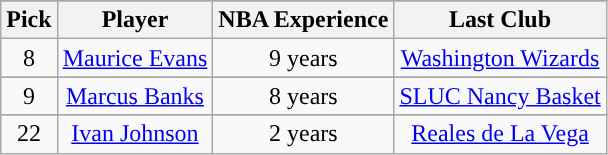<table class="wikitable sortable sortable">
<tr>
</tr>
<tr style="text-align: center">
<th>Pick</th>
<th>Player</th>
<th>NBA Experience</th>
<th>Last Club</th>
</tr>
<tr style="text-align: center">
<td>8</td>
<td><a href='#'>Maurice Evans</a></td>
<td>9 years</td>
<td> <a href='#'>Washington Wizards</a></td>
</tr>
<tr>
</tr>
<tr style="text-align: center">
<td>9</td>
<td><a href='#'>Marcus Banks</a></td>
<td>8 years</td>
<td> <a href='#'>SLUC Nancy Basket</a></td>
</tr>
<tr>
</tr>
<tr style="text-align: center">
<td>22</td>
<td><a href='#'>Ivan Johnson</a></td>
<td>2 years</td>
<td> <a href='#'>Reales de La Vega</a></td>
</tr>
</table>
